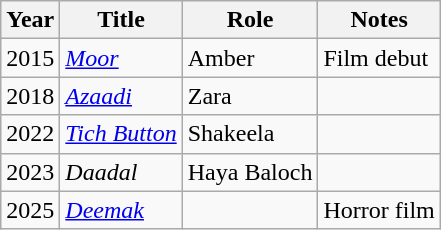<table class="wikitable">
<tr>
<th>Year</th>
<th>Title</th>
<th>Role</th>
<th>Notes</th>
</tr>
<tr>
<td>2015</td>
<td><em><a href='#'>Moor</a></em></td>
<td>Amber</td>
<td>Film debut</td>
</tr>
<tr>
<td>2018</td>
<td><em><a href='#'>Azaadi</a></em></td>
<td>Zara</td>
<td></td>
</tr>
<tr>
<td>2022</td>
<td><em><a href='#'>Tich Button</a></em></td>
<td>Shakeela</td>
<td></td>
</tr>
<tr>
<td>2023</td>
<td><em>Daadal</em></td>
<td>Haya Baloch</td>
<td></td>
</tr>
<tr>
<td>2025</td>
<td><em><a href='#'>Deemak</a></em></td>
<td></td>
<td>Horror film</td>
</tr>
</table>
